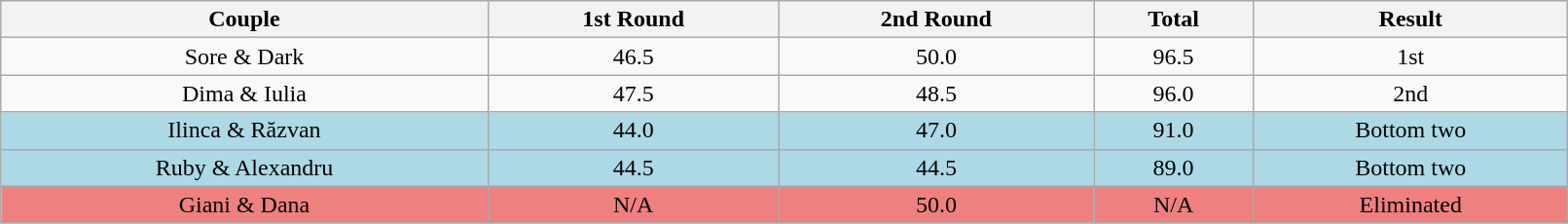<table class="wikitable" style="text-align: center; width:85%;">
<tr>
<th>Couple</th>
<th>1st Round</th>
<th>2nd Round</th>
<th>Total</th>
<th>Result</th>
</tr>
<tr>
<td>Sore & Dark</td>
<td>46.5</td>
<td>50.0</td>
<td>96.5</td>
<td>1st</td>
</tr>
<tr>
<td>Dima & Iulia</td>
<td>47.5</td>
<td>48.5</td>
<td>96.0</td>
<td>2nd</td>
</tr>
<tr bgcolor=lightblue>
<td>Ilinca & Răzvan</td>
<td>44.0</td>
<td>47.0</td>
<td>91.0</td>
<td>Bottom two</td>
</tr>
<tr bgcolor=lightblue>
<td>Ruby & Alexandru</td>
<td>44.5</td>
<td>44.5</td>
<td>89.0</td>
<td>Bottom two</td>
</tr>
<tr bgcolor=#EF8080>
<td>Giani & Dana</td>
<td>N/A</td>
<td>50.0</td>
<td>N/A</td>
<td>Eliminated</td>
</tr>
</table>
